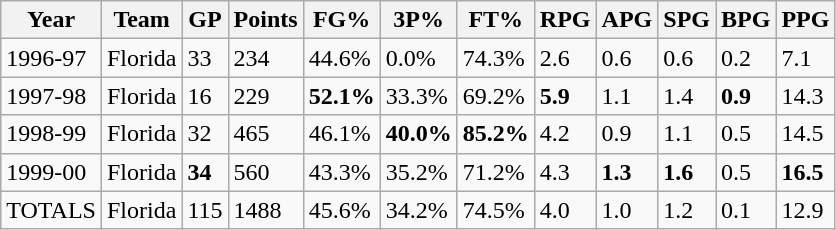<table class="wikitable">
<tr>
<th>Year</th>
<th>Team</th>
<th>GP</th>
<th>Points</th>
<th>FG%</th>
<th>3P%</th>
<th>FT%</th>
<th>RPG</th>
<th>APG</th>
<th>SPG</th>
<th>BPG</th>
<th>PPG</th>
</tr>
<tr>
<td>1996-97</td>
<td>Florida</td>
<td>33</td>
<td>234</td>
<td>44.6%</td>
<td>0.0%</td>
<td>74.3%</td>
<td>2.6</td>
<td>0.6</td>
<td>0.6</td>
<td>0.2</td>
<td>7.1</td>
</tr>
<tr>
<td>1997-98</td>
<td>Florida</td>
<td>16</td>
<td>229</td>
<td><strong>52.1%</strong></td>
<td>33.3%</td>
<td>69.2%</td>
<td><strong>5.9</strong></td>
<td>1.1</td>
<td>1.4</td>
<td><strong>0.9</strong></td>
<td>14.3</td>
</tr>
<tr>
<td>1998-99</td>
<td>Florida</td>
<td>32</td>
<td>465</td>
<td>46.1%</td>
<td><strong>40.0%</strong></td>
<td><strong>85.2%</strong></td>
<td>4.2</td>
<td>0.9</td>
<td>1.1</td>
<td>0.5</td>
<td>14.5</td>
</tr>
<tr>
<td>1999-00</td>
<td>Florida</td>
<td><strong>34</strong></td>
<td>560</td>
<td>43.3%</td>
<td>35.2%</td>
<td>71.2%</td>
<td>4.3</td>
<td><strong>1.3</strong></td>
<td><strong>1.6</strong></td>
<td>0.5</td>
<td><strong>16.5</strong></td>
</tr>
<tr>
<td>TOTALS</td>
<td>Florida</td>
<td>115</td>
<td>1488</td>
<td>45.6%</td>
<td>34.2%</td>
<td>74.5%</td>
<td>4.0</td>
<td>1.0</td>
<td>1.2</td>
<td>0.1</td>
<td>12.9</td>
</tr>
</table>
